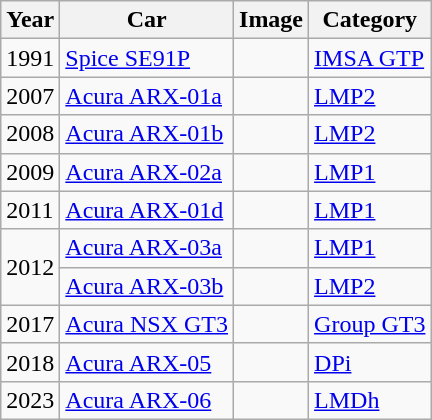<table class="wikitable">
<tr>
<th>Year</th>
<th>Car</th>
<th>Image</th>
<th>Category</th>
</tr>
<tr>
<td>1991</td>
<td><a href='#'>Spice SE91P</a></td>
<td></td>
<td><a href='#'>IMSA GTP</a></td>
</tr>
<tr>
<td>2007</td>
<td><a href='#'>Acura ARX-01a</a></td>
<td></td>
<td><a href='#'>LMP2</a></td>
</tr>
<tr>
<td>2008</td>
<td><a href='#'>Acura ARX-01b</a></td>
<td></td>
<td><a href='#'>LMP2</a></td>
</tr>
<tr>
<td>2009</td>
<td><a href='#'>Acura ARX-02a</a></td>
<td></td>
<td><a href='#'>LMP1</a></td>
</tr>
<tr>
<td>2011</td>
<td><a href='#'>Acura ARX-01d</a></td>
<td></td>
<td><a href='#'>LMP1</a></td>
</tr>
<tr>
<td rowspan="2">2012</td>
<td><a href='#'>Acura ARX-03a</a></td>
<td></td>
<td><a href='#'>LMP1</a></td>
</tr>
<tr>
<td><a href='#'>Acura ARX-03b</a></td>
<td></td>
<td><a href='#'>LMP2</a></td>
</tr>
<tr>
<td>2017</td>
<td><a href='#'>Acura NSX GT3</a></td>
<td></td>
<td><a href='#'>Group GT3</a></td>
</tr>
<tr>
<td>2018</td>
<td><a href='#'>Acura ARX-05</a></td>
<td></td>
<td><a href='#'>DPi</a></td>
</tr>
<tr>
<td>2023</td>
<td><a href='#'>Acura ARX-06</a></td>
<td></td>
<td><a href='#'>LMDh</a></td>
</tr>
</table>
